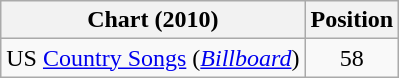<table class="wikitable sortable">
<tr>
<th scope="col">Chart (2010)</th>
<th scope="col">Position</th>
</tr>
<tr>
<td>US <a href='#'>Country Songs</a> (<em><a href='#'>Billboard</a></em>)</td>
<td align="center">58</td>
</tr>
</table>
